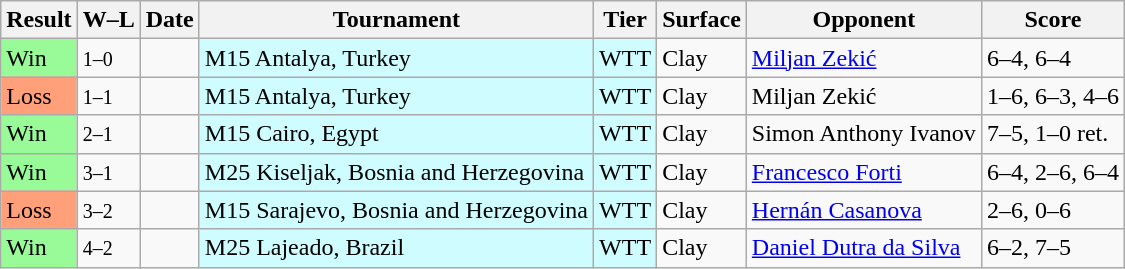<table class="sortable wikitable">
<tr>
<th>Result</th>
<th class="unsortable">W–L</th>
<th>Date</th>
<th>Tournament</th>
<th>Tier</th>
<th>Surface</th>
<th>Opponent</th>
<th class="unsortable">Score</th>
</tr>
<tr>
<td bgcolor=98FB98>Win</td>
<td><small>1–0</small></td>
<td></td>
<td style="background:#cffcff;">M15 Antalya, Turkey</td>
<td style="background:#cffcff;">WTT</td>
<td>Clay</td>
<td> <a href='#'>Miljan Zekić</a></td>
<td>6–4, 6–4</td>
</tr>
<tr>
<td bgcolor=FFA07A>Loss</td>
<td><small>1–1</small></td>
<td></td>
<td style="background:#cffcff;">M15 Antalya, Turkey</td>
<td style="background:#cffcff;">WTT</td>
<td>Clay</td>
<td> Miljan Zekić</td>
<td>1–6, 6–3, 4–6</td>
</tr>
<tr>
<td bgcolor=98FB98>Win</td>
<td><small>2–1</small></td>
<td></td>
<td style="background:#cffcff;">M15 Cairo, Egypt</td>
<td style="background:#cffcff;">WTT</td>
<td>Clay</td>
<td> Simon Anthony Ivanov</td>
<td>7–5, 1–0 ret.</td>
</tr>
<tr>
<td bgcolor=98FB98>Win</td>
<td><small>3–1</small></td>
<td></td>
<td style="background:#cffcff;">M25 Kiseljak, Bosnia and Herzegovina</td>
<td style="background:#cffcff;">WTT</td>
<td>Clay</td>
<td> <a href='#'>Francesco Forti</a></td>
<td>6–4, 2–6, 6–4</td>
</tr>
<tr>
<td bgcolor=FFA07A>Loss</td>
<td><small>3–2</small></td>
<td></td>
<td style="background:#cffcff;">M15 Sarajevo, Bosnia and Herzegovina</td>
<td style="background:#cffcff;">WTT</td>
<td>Clay</td>
<td> <a href='#'>Hernán Casanova</a></td>
<td>2–6, 0–6</td>
</tr>
<tr>
<td bgcolor=98FB98>Win</td>
<td><small>4–2</small></td>
<td></td>
<td style="background:#cffcff;">M25 Lajeado, Brazil</td>
<td style="background:#cffcff;">WTT</td>
<td>Clay</td>
<td> <a href='#'>Daniel Dutra da Silva</a></td>
<td>6–2, 7–5</td>
</tr>
</table>
